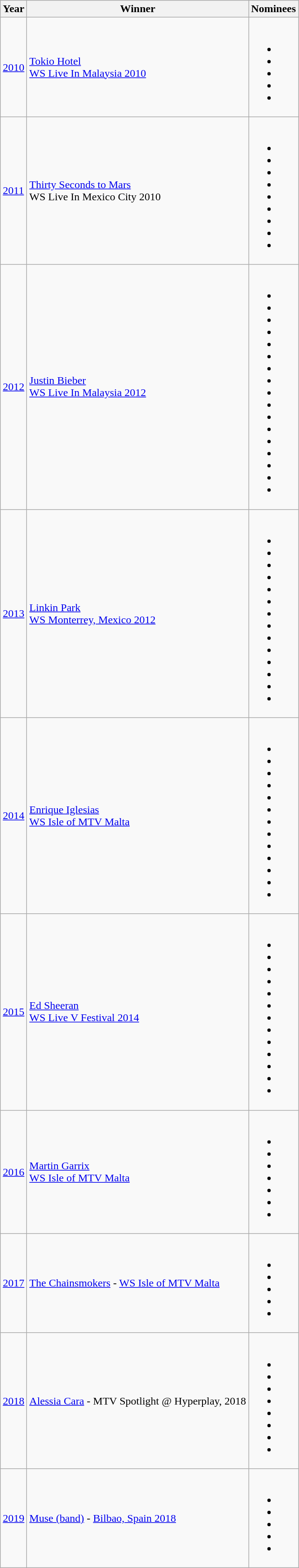<table class="wikitable">
<tr>
<th>Year</th>
<th>Winner</th>
<th>Nominees</th>
</tr>
<tr>
<td><a href='#'>2010</a></td>
<td><a href='#'>Tokio Hotel</a> <br> <a href='#'>WS Live In Malaysia 2010</a></td>
<td><br><ul><li></li><li></li><li></li><li></li><li></li></ul></td>
</tr>
<tr>
<td><a href='#'>2011</a></td>
<td><a href='#'>Thirty Seconds to Mars</a> <br> WS Live In Mexico City 2010</td>
<td><br><ul><li></li><li></li><li></li><li></li><li></li><li></li><li></li><li></li><li></li></ul></td>
</tr>
<tr>
<td><a href='#'>2012</a></td>
<td><a href='#'>Justin Bieber</a> <br> <a href='#'>WS Live In Malaysia 2012</a></td>
<td><br><ul><li></li><li></li><li></li><li></li><li></li><li></li><li></li><li></li><li></li><li></li><li></li><li></li><li></li><li></li><li></li><li></li><li></li></ul></td>
</tr>
<tr>
<td><a href='#'>2013</a></td>
<td><a href='#'>Linkin Park</a> <br> <a href='#'>WS Monterrey, Mexico 2012</a></td>
<td><br><ul><li></li><li></li><li></li><li></li><li></li><li></li><li></li><li></li><li></li><li></li><li></li><li></li><li></li><li></li></ul></td>
</tr>
<tr>
<td><a href='#'>2014</a></td>
<td><a href='#'>Enrique Iglesias</a> <br> <a href='#'>WS Isle of MTV Malta</a></td>
<td><br><ul><li></li><li></li><li></li><li></li><li></li><li></li><li></li><li></li><li></li><li></li><li></li><li></li><li></li></ul></td>
</tr>
<tr>
<td><a href='#'>2015</a></td>
<td><a href='#'>Ed Sheeran</a> <br> <a href='#'>WS Live V Festival 2014</a></td>
<td><br><ul><li></li><li></li><li></li><li></li><li></li><li></li><li></li><li></li><li></li><li></li><li></li><li></li><li></li></ul></td>
</tr>
<tr>
<td><a href='#'>2016</a></td>
<td><a href='#'>Martin Garrix</a> <br> <a href='#'>WS Isle of MTV Malta</a></td>
<td><br><ul><li></li><li></li><li></li><li></li><li></li><li></li><li></li></ul></td>
</tr>
<tr>
<td><a href='#'>2017</a></td>
<td><a href='#'>The Chainsmokers</a> - <a href='#'>WS Isle of MTV Malta</a></td>
<td><br><ul><li></li><li></li><li></li><li></li><li></li></ul></td>
</tr>
<tr>
<td><a href='#'>2018</a></td>
<td><a href='#'>Alessia Cara</a> - MTV Spotlight @ Hyperplay, 2018</td>
<td><br><ul><li></li><li></li><li></li><li></li><li></li><li></li><li></li><li></li></ul></td>
</tr>
<tr>
<td><a href='#'>2019</a></td>
<td><a href='#'>Muse (band)</a> - <a href='#'>Bilbao, Spain 2018</a></td>
<td><br><ul><li></li><li></li><li></li><li></li><li></li></ul></td>
</tr>
</table>
